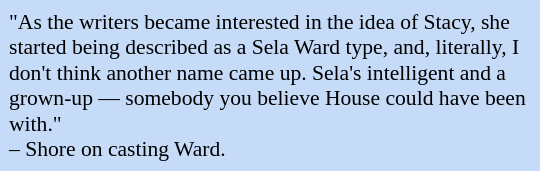<table class="toccolours" style="float: right; margin-left: 1em; font-size: 90%; background:#c6dbf7; color:black; width:25em; max-width: 40%;" cellspacing="5">
<tr>
<td style="text-align: left;">"As the writers became interested in the idea of Stacy, she started being described as a Sela Ward type, and, literally, I don't think another name came up. Sela's intelligent and a grown-up — somebody you believe House could have been with." <br><div>– Shore on casting Ward.</div></td>
</tr>
</table>
